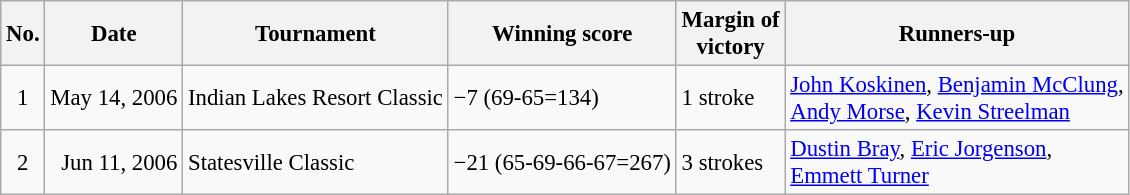<table class="wikitable" style="font-size:95%;">
<tr>
<th>No.</th>
<th>Date</th>
<th>Tournament</th>
<th>Winning score</th>
<th>Margin of<br>victory</th>
<th>Runners-up</th>
</tr>
<tr>
<td align=center>1</td>
<td align=right>May 14, 2006</td>
<td>Indian Lakes Resort Classic</td>
<td>−7 (69-65=134)</td>
<td>1 stroke</td>
<td> <a href='#'>John Koskinen</a>,  <a href='#'>Benjamin McClung</a>,<br> <a href='#'>Andy Morse</a>,  <a href='#'>Kevin Streelman</a></td>
</tr>
<tr>
<td align=center>2</td>
<td align=right>Jun 11, 2006</td>
<td>Statesville Classic</td>
<td>−21 (65-69-66-67=267)</td>
<td>3 strokes</td>
<td> <a href='#'>Dustin Bray</a>,  <a href='#'>Eric Jorgenson</a>,<br> <a href='#'>Emmett Turner</a></td>
</tr>
</table>
